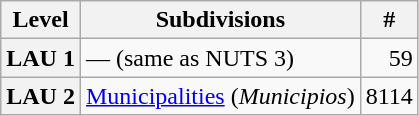<table class="wikitable">
<tr>
<th>Level</th>
<th>Subdivisions</th>
<th>#</th>
</tr>
<tr>
<th>LAU 1</th>
<td>— (same as NUTS 3)</td>
<td align="right">59</td>
</tr>
<tr>
<th>LAU 2</th>
<td><a href='#'>Municipalities</a> (<em>Municipios</em>)</td>
<td align="right">8114</td>
</tr>
</table>
